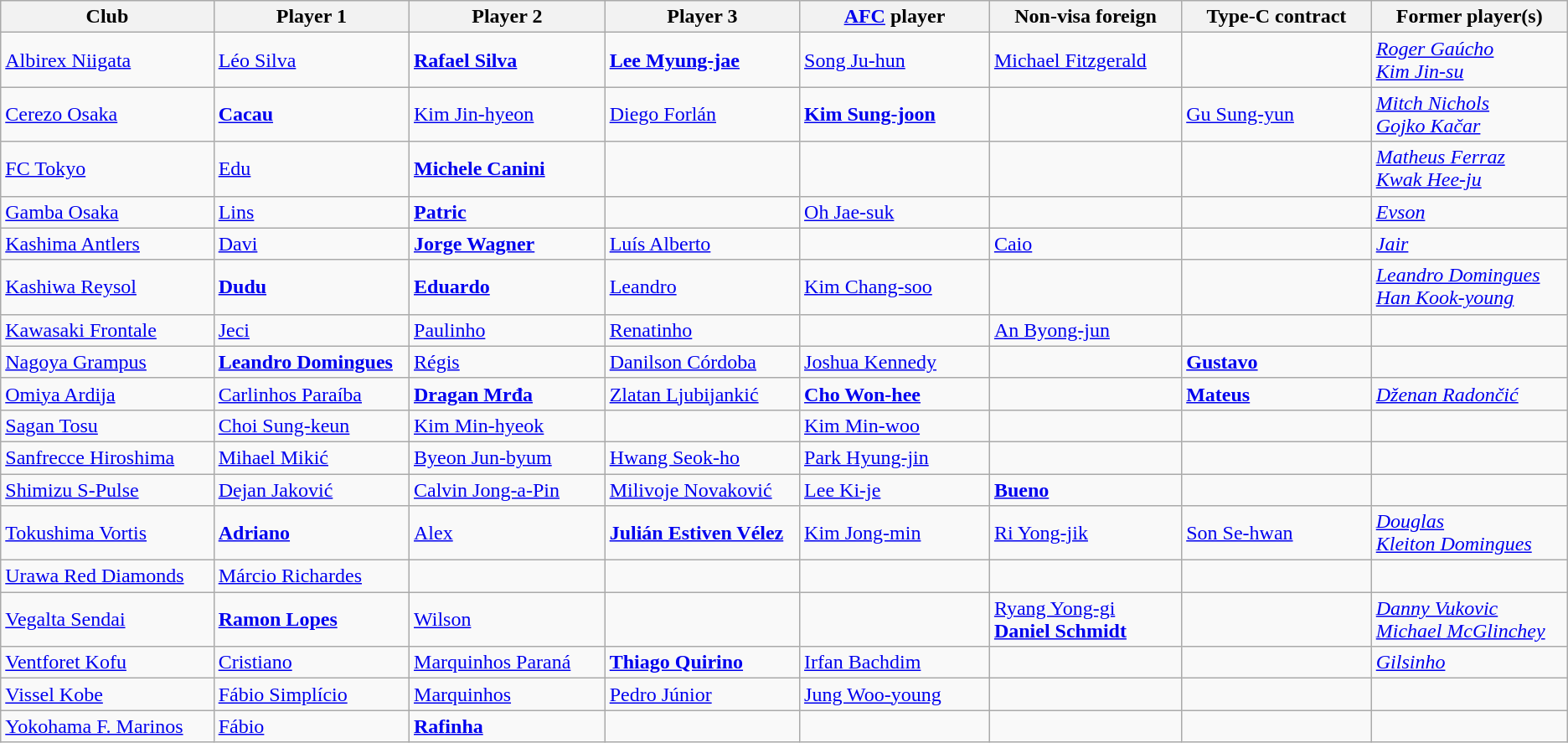<table class="wikitable">
<tr>
<th style="width:190px;">Club</th>
<th style="width:170px;">Player 1</th>
<th style="width:170px;">Player 2</th>
<th style="width:170px;">Player 3</th>
<th style="width:170px;"><a href='#'>AFC</a> player</th>
<th style="width:170px;">Non-visa foreign</th>
<th style="width:170px;">Type-C contract</th>
<th style="width:170px;">Former player(s)</th>
</tr>
<tr>
<td><a href='#'>Albirex Niigata</a></td>
<td> <a href='#'>Léo Silva</a></td>
<td> <strong><a href='#'>Rafael Silva</a></strong></td>
<td> <strong><a href='#'>Lee Myung-jae</a></strong></td>
<td> <a href='#'>Song Ju-hun</a></td>
<td> <a href='#'>Michael Fitzgerald</a></td>
<td></td>
<td> <em><a href='#'>Roger Gaúcho</a></em> <br>  <em><a href='#'>Kim Jin-su</a></em></td>
</tr>
<tr>
<td><a href='#'>Cerezo Osaka</a></td>
<td> <strong><a href='#'>Cacau</a></strong></td>
<td> <a href='#'>Kim Jin-hyeon</a></td>
<td> <a href='#'>Diego Forlán</a></td>
<td> <strong><a href='#'>Kim Sung-joon</a></strong></td>
<td></td>
<td> <a href='#'>Gu Sung-yun</a></td>
<td> <em><a href='#'>Mitch Nichols</a></em> <br>  <em><a href='#'>Gojko Kačar</a></em></td>
</tr>
<tr>
<td><a href='#'>FC Tokyo</a></td>
<td> <a href='#'>Edu</a></td>
<td> <strong><a href='#'>Michele Canini</a></strong></td>
<td></td>
<td></td>
<td></td>
<td></td>
<td> <em><a href='#'>Matheus Ferraz</a></em> <br>  <em><a href='#'>Kwak Hee-ju</a></em></td>
</tr>
<tr>
<td><a href='#'>Gamba Osaka</a></td>
<td> <a href='#'>Lins</a></td>
<td> <strong><a href='#'>Patric</a></strong></td>
<td></td>
<td> <a href='#'>Oh Jae-suk</a></td>
<td></td>
<td></td>
<td> <em><a href='#'>Evson</a></em></td>
</tr>
<tr>
<td><a href='#'>Kashima Antlers</a></td>
<td> <a href='#'>Davi</a></td>
<td> <strong><a href='#'>Jorge Wagner</a></strong></td>
<td> <a href='#'>Luís Alberto</a></td>
<td></td>
<td> <a href='#'>Caio</a></td>
<td></td>
<td> <em><a href='#'>Jair</a></em></td>
</tr>
<tr>
<td><a href='#'>Kashiwa Reysol</a></td>
<td> <strong><a href='#'>Dudu</a></strong></td>
<td> <strong><a href='#'>Eduardo</a></strong></td>
<td> <a href='#'>Leandro</a></td>
<td> <a href='#'>Kim Chang-soo</a></td>
<td></td>
<td></td>
<td> <em><a href='#'>Leandro Domingues</a></em><br> <em><a href='#'>Han Kook-young</a></em></td>
</tr>
<tr>
<td><a href='#'>Kawasaki Frontale</a></td>
<td> <a href='#'>Jeci</a></td>
<td> <a href='#'>Paulinho</a></td>
<td> <a href='#'>Renatinho</a></td>
<td></td>
<td> <a href='#'>An Byong-jun</a></td>
<td></td>
<td></td>
</tr>
<tr>
<td><a href='#'>Nagoya Grampus</a></td>
<td> <strong><a href='#'>Leandro Domingues</a></strong></td>
<td> <a href='#'>Régis</a></td>
<td> <a href='#'>Danilson Córdoba</a></td>
<td> <a href='#'>Joshua Kennedy</a></td>
<td></td>
<td> <strong><a href='#'>Gustavo</a></strong></td>
<td></td>
</tr>
<tr>
<td><a href='#'>Omiya Ardija</a></td>
<td> <a href='#'>Carlinhos Paraíba</a></td>
<td> <strong><a href='#'>Dragan Mrđa</a></strong></td>
<td> <a href='#'>Zlatan Ljubijankić</a></td>
<td> <strong><a href='#'>Cho Won-hee</a></strong></td>
<td></td>
<td> <strong><a href='#'>Mateus</a></strong></td>
<td> <em><a href='#'>Dženan Radončić</a></em></td>
</tr>
<tr>
<td><a href='#'>Sagan Tosu</a></td>
<td> <a href='#'>Choi Sung-keun</a></td>
<td> <a href='#'>Kim Min-hyeok</a></td>
<td></td>
<td> <a href='#'>Kim Min-woo</a></td>
<td></td>
<td></td>
<td></td>
</tr>
<tr>
<td><a href='#'>Sanfrecce Hiroshima</a></td>
<td> <a href='#'>Mihael Mikić</a></td>
<td> <a href='#'>Byeon Jun-byum</a></td>
<td> <a href='#'>Hwang Seok-ho</a></td>
<td> <a href='#'>Park Hyung-jin</a></td>
<td></td>
<td></td>
<td></td>
</tr>
<tr>
<td><a href='#'>Shimizu S-Pulse</a></td>
<td> <a href='#'>Dejan Jaković</a></td>
<td> <a href='#'>Calvin Jong-a-Pin</a></td>
<td> <a href='#'>Milivoje Novaković</a></td>
<td> <a href='#'>Lee Ki-je</a></td>
<td> <strong><a href='#'>Bueno</a></strong></td>
<td></td>
<td></td>
</tr>
<tr>
<td><a href='#'>Tokushima Vortis</a></td>
<td> <strong><a href='#'>Adriano</a></strong></td>
<td> <a href='#'>Alex</a></td>
<td> <strong><a href='#'>Julián Estiven Vélez</a></strong></td>
<td> <a href='#'>Kim Jong-min</a></td>
<td> <a href='#'>Ri Yong-jik</a></td>
<td> <a href='#'>Son Se-hwan</a></td>
<td> <em><a href='#'>Douglas</a></em> <br>  <em><a href='#'>Kleiton Domingues</a></em></td>
</tr>
<tr>
<td><a href='#'>Urawa Red Diamonds</a></td>
<td> <a href='#'>Márcio Richardes</a></td>
<td></td>
<td></td>
<td></td>
<td></td>
<td></td>
<td></td>
</tr>
<tr>
<td><a href='#'>Vegalta Sendai</a></td>
<td> <strong><a href='#'>Ramon Lopes</a></strong></td>
<td> <a href='#'>Wilson</a></td>
<td></td>
<td></td>
<td> <a href='#'>Ryang Yong-gi</a><br> <strong><a href='#'>Daniel Schmidt</a></strong></td>
<td></td>
<td> <em><a href='#'>Danny Vukovic</a></em> <br>  <em><a href='#'>Michael McGlinchey</a></em></td>
</tr>
<tr>
<td><a href='#'>Ventforet Kofu</a></td>
<td> <a href='#'>Cristiano</a></td>
<td> <a href='#'>Marquinhos Paraná</a></td>
<td> <strong><a href='#'>Thiago Quirino</a></strong></td>
<td> <a href='#'>Irfan Bachdim</a></td>
<td></td>
<td></td>
<td> <em><a href='#'>Gilsinho</a></em></td>
</tr>
<tr>
<td><a href='#'>Vissel Kobe</a></td>
<td> <a href='#'>Fábio Simplício</a></td>
<td> <a href='#'>Marquinhos</a></td>
<td> <a href='#'>Pedro Júnior</a></td>
<td> <a href='#'>Jung Woo-young</a></td>
<td></td>
<td></td>
<td></td>
</tr>
<tr>
<td><a href='#'>Yokohama F. Marinos</a></td>
<td> <a href='#'>Fábio</a></td>
<td> <strong><a href='#'>Rafinha</a></strong></td>
<td></td>
<td></td>
<td></td>
<td></td>
<td></td>
</tr>
</table>
